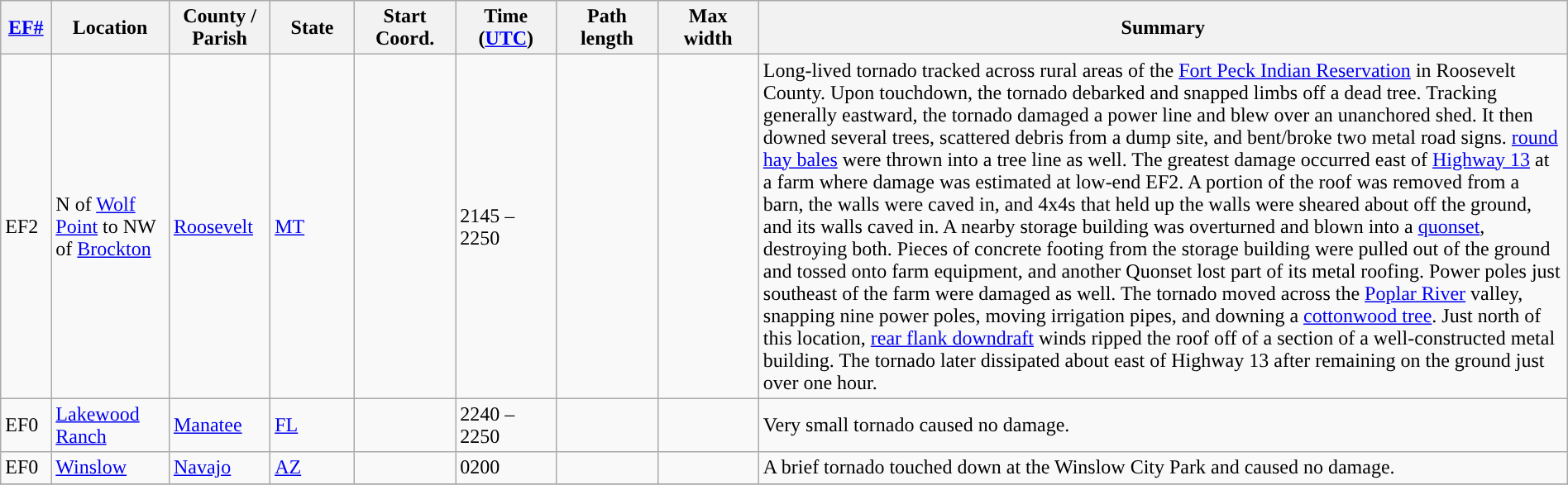<table class="wikitable sortable" style="width:100%;">
<tr>
<th scope="col" width="3%" align="center"><a href='#'>EF#</a></th>
<th scope="col" width="7%" align="center" class="unsortable">Location</th>
<th scope="col" width="6%" align="center" class="unsortable">County / Parish</th>
<th scope="col" width="5%" align="center">State</th>
<th scope="col" width="6%" align="center">Start Coord.</th>
<th scope="col" width="6%" align="center">Time (<a href='#'>UTC</a>)</th>
<th scope="col" width="6%" align="center">Path length</th>
<th scope="col" width="6%" align="center">Max width</th>
<th scope="col" width="48%" class="unsortable" align="center">Summary</th>
</tr>
<tr>
<td>EF2</td>
<td>N of <a href='#'>Wolf Point</a> to NW of <a href='#'>Brockton</a></td>
<td><a href='#'>Roosevelt</a></td>
<td><a href='#'>MT</a></td>
<td></td>
<td>2145 – 2250</td>
<td></td>
<td></td>
<td>Long-lived tornado tracked across rural areas of the <a href='#'>Fort Peck Indian Reservation</a> in Roosevelt County. Upon touchdown, the tornado debarked and snapped limbs off a dead tree. Tracking generally eastward, the tornado damaged a power line and blew over an unanchored shed. It then downed several trees, scattered debris from a dump site, and bent/broke two metal road signs.  <a href='#'>round hay bales</a> were thrown into a tree line as well. The greatest damage occurred  east of <a href='#'>Highway 13</a> at a farm where damage was estimated at low-end EF2. A portion of the roof was removed from a barn, the walls were caved in, and 4x4s that held up the walls were sheared about  off the ground, and its walls caved in. A nearby storage building was overturned and blown into a <a href='#'>quonset</a>, destroying both. Pieces of concrete footing from the storage building were pulled out of the ground and tossed onto farm equipment, and another Quonset lost part of its metal roofing. Power poles just southeast of the farm were damaged as well. The tornado moved across the <a href='#'>Poplar River</a> valley, snapping nine power poles, moving irrigation pipes, and downing a <a href='#'>cottonwood tree</a>. Just north of this location, <a href='#'>rear flank downdraft</a> winds ripped the roof off of a section of a well-constructed metal building. The tornado later dissipated about  east of Highway 13 after remaining on the ground just over one hour.</td>
</tr>
<tr>
<td>EF0</td>
<td><a href='#'>Lakewood Ranch</a></td>
<td><a href='#'>Manatee</a></td>
<td><a href='#'>FL</a></td>
<td></td>
<td>2240 – 2250</td>
<td></td>
<td></td>
<td>Very small tornado caused no damage.</td>
</tr>
<tr>
<td>EF0</td>
<td><a href='#'>Winslow</a></td>
<td><a href='#'>Navajo</a></td>
<td><a href='#'>AZ</a></td>
<td></td>
<td>0200</td>
<td></td>
<td></td>
<td>A brief tornado touched down at the Winslow City Park and caused no damage.</td>
</tr>
<tr>
</tr>
</table>
